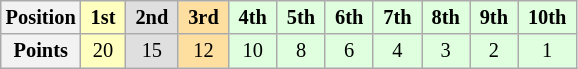<table class="wikitable" style="font-size:85%; text-align:center">
<tr>
<th>Position</th>
<td style="background:#ffffbf"> <strong>1st</strong> </td>
<td style="background:#dfdfdf"> <strong>2nd</strong> </td>
<td style="background:#ffdf9f"> <strong>3rd</strong> </td>
<td style="background:#dfffdf"> <strong>4th</strong> </td>
<td style="background:#dfffdf"> <strong>5th</strong> </td>
<td style="background:#dfffdf"> <strong>6th</strong> </td>
<td style="background:#dfffdf"> <strong>7th</strong> </td>
<td style="background:#dfffdf"> <strong>8th</strong> </td>
<td style="background:#dfffdf"> <strong>9th</strong> </td>
<td style="background:#dfffdf"> <strong>10th</strong> </td>
</tr>
<tr>
<th>Points</th>
<td style="background:#ffffbf">20</td>
<td style="background:#dfdfdf">15</td>
<td style="background:#ffdf9f">12</td>
<td style="background:#dfffdf">10</td>
<td style="background:#dfffdf">8</td>
<td style="background:#dfffdf">6</td>
<td style="background:#dfffdf">4</td>
<td style="background:#dfffdf">3</td>
<td style="background:#dfffdf">2</td>
<td style="background:#dfffdf">1</td>
</tr>
</table>
